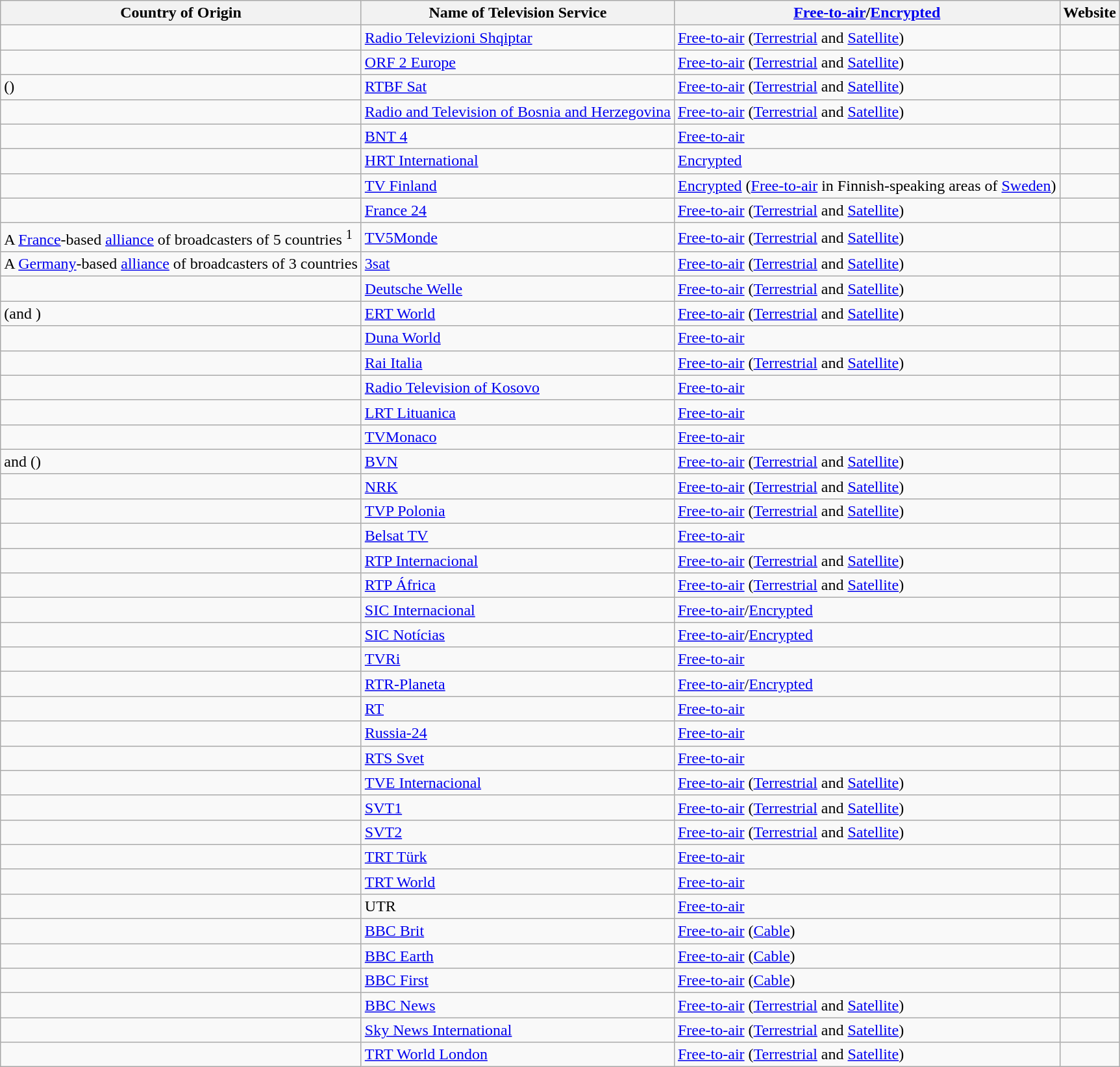<table class="wikitable">
<tr>
<th>Country of Origin</th>
<th>Name of Television Service</th>
<th><a href='#'>Free-to-air</a>/<a href='#'>Encrypted</a></th>
<th>Website</th>
</tr>
<tr>
<td></td>
<td><a href='#'>Radio Televizioni Shqiptar</a></td>
<td><a href='#'>Free-to-air</a> (<a href='#'>Terrestrial</a> and <a href='#'>Satellite</a>)</td>
<td></td>
</tr>
<tr>
<td></td>
<td><a href='#'>ORF 2 Europe</a></td>
<td><a href='#'>Free-to-air</a> (<a href='#'>Terrestrial</a> and <a href='#'>Satellite</a>)</td>
<td></td>
</tr>
<tr>
<td> ()</td>
<td><a href='#'>RTBF Sat</a></td>
<td><a href='#'>Free-to-air</a> (<a href='#'>Terrestrial</a> and <a href='#'>Satellite</a>)</td>
<td></td>
</tr>
<tr>
<td></td>
<td><a href='#'>Radio and Television of Bosnia and Herzegovina</a></td>
<td><a href='#'>Free-to-air</a> (<a href='#'>Terrestrial</a> and <a href='#'>Satellite</a>)</td>
<td></td>
</tr>
<tr>
<td></td>
<td><a href='#'>BNT 4</a></td>
<td><a href='#'>Free-to-air</a></td>
<td></td>
</tr>
<tr>
<td></td>
<td><a href='#'>HRT International</a></td>
<td><a href='#'>Encrypted</a></td>
<td></td>
</tr>
<tr>
<td></td>
<td><a href='#'>TV Finland</a></td>
<td><a href='#'>Encrypted</a> (<a href='#'>Free-to-air</a> in Finnish-speaking areas of <a href='#'>Sweden</a>)</td>
<td></td>
</tr>
<tr>
<td></td>
<td><a href='#'>France 24</a></td>
<td><a href='#'>Free-to-air</a> (<a href='#'>Terrestrial</a> and <a href='#'>Satellite</a>)</td>
<td></td>
</tr>
<tr>
<td>A <a href='#'>France</a>-based <a href='#'>alliance</a> of broadcasters of 5 countries <sup>1</sup></td>
<td><a href='#'>TV5Monde</a></td>
<td><a href='#'>Free-to-air</a> (<a href='#'>Terrestrial</a> and <a href='#'>Satellite</a>)</td>
<td></td>
</tr>
<tr>
<td>A <a href='#'>Germany</a>-based <a href='#'>alliance</a> of broadcasters of 3 countries</td>
<td><a href='#'>3sat</a></td>
<td><a href='#'>Free-to-air</a> (<a href='#'>Terrestrial</a> and <a href='#'>Satellite</a>)</td>
<td></td>
</tr>
<tr>
<td></td>
<td><a href='#'>Deutsche Welle</a></td>
<td><a href='#'>Free-to-air</a> (<a href='#'>Terrestrial</a> and <a href='#'>Satellite</a>)</td>
<td></td>
</tr>
<tr>
<td> (and )</td>
<td><a href='#'>ERT World</a></td>
<td><a href='#'>Free-to-air</a> (<a href='#'>Terrestrial</a> and <a href='#'>Satellite</a>)</td>
<td></td>
</tr>
<tr>
<td></td>
<td><a href='#'>Duna World</a></td>
<td><a href='#'>Free-to-air</a></td>
<td></td>
</tr>
<tr>
<td></td>
<td><a href='#'>Rai Italia</a></td>
<td><a href='#'>Free-to-air</a> (<a href='#'>Terrestrial</a> and <a href='#'>Satellite</a>)</td>
<td></td>
</tr>
<tr>
<td></td>
<td><a href='#'>Radio Television of Kosovo</a></td>
<td><a href='#'>Free-to-air</a></td>
<td></td>
</tr>
<tr>
<td></td>
<td><a href='#'>LRT Lituanica</a></td>
<td><a href='#'>Free-to-air</a></td>
<td></td>
</tr>
<tr>
<td></td>
<td><a href='#'>TVMonaco</a></td>
<td><a href='#'>Free-to-air</a></td>
<td></td>
</tr>
<tr>
<td> and  ()</td>
<td><a href='#'>BVN</a></td>
<td><a href='#'>Free-to-air</a> (<a href='#'>Terrestrial</a> and <a href='#'>Satellite</a>)</td>
<td></td>
</tr>
<tr>
<td></td>
<td><a href='#'>NRK</a></td>
<td><a href='#'>Free-to-air</a> (<a href='#'>Terrestrial</a> and <a href='#'>Satellite</a>)</td>
<td></td>
</tr>
<tr>
<td></td>
<td><a href='#'>TVP Polonia</a></td>
<td><a href='#'>Free-to-air</a> (<a href='#'>Terrestrial</a> and <a href='#'>Satellite</a>)</td>
<td></td>
</tr>
<tr>
<td></td>
<td><a href='#'>Belsat TV</a></td>
<td><a href='#'>Free-to-air</a></td>
<td></td>
</tr>
<tr>
<td></td>
<td><a href='#'>RTP Internacional</a></td>
<td><a href='#'>Free-to-air</a> (<a href='#'>Terrestrial</a> and <a href='#'>Satellite</a>)</td>
<td><br></td>
</tr>
<tr>
<td></td>
<td><a href='#'>RTP África</a></td>
<td><a href='#'>Free-to-air</a> (<a href='#'>Terrestrial</a> and <a href='#'>Satellite</a>)</td>
<td></td>
</tr>
<tr>
<td></td>
<td><a href='#'>SIC Internacional</a></td>
<td><a href='#'>Free-to-air</a>/<a href='#'>Encrypted</a></td>
<td></td>
</tr>
<tr>
<td></td>
<td><a href='#'>SIC Notícias</a></td>
<td><a href='#'>Free-to-air</a>/<a href='#'>Encrypted</a></td>
<td></td>
</tr>
<tr>
<td></td>
<td><a href='#'>TVRi</a></td>
<td><a href='#'>Free-to-air</a></td>
<td></td>
</tr>
<tr>
<td></td>
<td><a href='#'>RTR-Planeta</a></td>
<td><a href='#'>Free-to-air</a>/<a href='#'>Encrypted</a></td>
<td></td>
</tr>
<tr>
<td></td>
<td><a href='#'>RT</a></td>
<td><a href='#'>Free-to-air</a></td>
<td></td>
</tr>
<tr>
<td></td>
<td><a href='#'>Russia-24</a></td>
<td><a href='#'>Free-to-air</a></td>
<td></td>
</tr>
<tr>
<td></td>
<td><a href='#'>RTS Svet</a></td>
<td><a href='#'>Free-to-air</a></td>
<td></td>
</tr>
<tr>
<td></td>
<td><a href='#'>TVE Internacional</a></td>
<td><a href='#'>Free-to-air</a> (<a href='#'>Terrestrial</a> and <a href='#'>Satellite</a>)</td>
<td></td>
</tr>
<tr>
<td></td>
<td><a href='#'>SVT1</a></td>
<td><a href='#'>Free-to-air</a> (<a href='#'>Terrestrial</a> and <a href='#'>Satellite</a>)</td>
<td></td>
</tr>
<tr>
<td></td>
<td><a href='#'>SVT2</a></td>
<td><a href='#'>Free-to-air</a> (<a href='#'>Terrestrial</a> and <a href='#'>Satellite</a>)</td>
<td></td>
</tr>
<tr>
<td></td>
<td><a href='#'>TRT Türk</a></td>
<td><a href='#'>Free-to-air</a></td>
<td></td>
</tr>
<tr>
<td></td>
<td><a href='#'>TRT World</a></td>
<td><a href='#'>Free-to-air</a></td>
<td></td>
</tr>
<tr>
<td></td>
<td>UTR</td>
<td><a href='#'>Free-to-air</a></td>
<td></td>
</tr>
<tr>
<td></td>
<td><a href='#'>BBC Brit</a></td>
<td><a href='#'>Free-to-air</a> (<a href='#'>Cable</a>)</td>
<td></td>
</tr>
<tr>
<td></td>
<td><a href='#'>BBC Earth</a></td>
<td><a href='#'>Free-to-air</a> (<a href='#'>Cable</a>)</td>
<td></td>
</tr>
<tr>
<td></td>
<td><a href='#'>BBC First</a></td>
<td><a href='#'>Free-to-air</a> (<a href='#'>Cable</a>)</td>
<td></td>
</tr>
<tr>
<td></td>
<td><a href='#'>BBC News</a></td>
<td><a href='#'>Free-to-air</a> (<a href='#'>Terrestrial</a> and <a href='#'>Satellite</a>)</td>
<td></td>
</tr>
<tr>
<td></td>
<td><a href='#'>Sky News International</a></td>
<td><a href='#'>Free-to-air</a> (<a href='#'>Terrestrial</a> and <a href='#'>Satellite</a>)</td>
<td></td>
</tr>
<tr>
<td></td>
<td><a href='#'>TRT World London</a></td>
<td><a href='#'>Free-to-air</a> (<a href='#'>Terrestrial</a> and <a href='#'>Satellite</a>)</td>
<td></td>
</tr>
</table>
